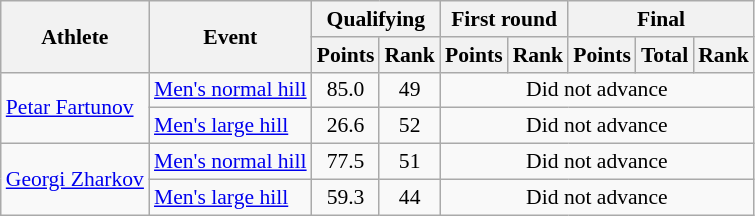<table class="wikitable" style="font-size:90%">
<tr>
<th rowspan="2">Athlete</th>
<th rowspan="2">Event</th>
<th colspan="2">Qualifying</th>
<th colspan="2">First round</th>
<th colspan="3">Final</th>
</tr>
<tr>
<th>Points</th>
<th>Rank</th>
<th>Points</th>
<th>Rank</th>
<th>Points</th>
<th>Total</th>
<th>Rank</th>
</tr>
<tr align="center">
<td rowspan=2 align="left"><a href='#'>Petar Fartunov</a></td>
<td align="left"><a href='#'>Men's normal hill</a></td>
<td>85.0</td>
<td>49</td>
<td colspan="5">Did not advance</td>
</tr>
<tr align="center">
<td align="left"><a href='#'>Men's large hill</a></td>
<td>26.6</td>
<td>52</td>
<td colspan="5">Did not advance</td>
</tr>
<tr align="center">
<td rowspan=2 align="left"><a href='#'>Georgi Zharkov</a></td>
<td align="left"><a href='#'>Men's normal hill</a></td>
<td>77.5</td>
<td>51</td>
<td colspan="5">Did not advance</td>
</tr>
<tr align="center">
<td align="left"><a href='#'>Men's large hill</a></td>
<td>59.3</td>
<td>44</td>
<td colspan="5">Did not advance</td>
</tr>
</table>
